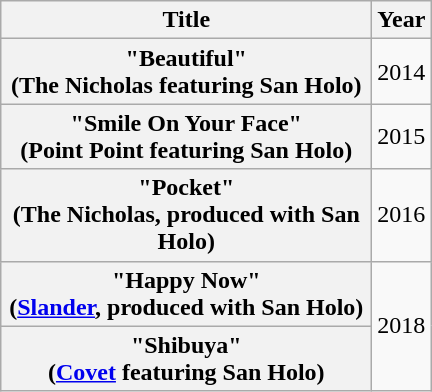<table class="wikitable plainrowheaders" border="1" style="text-align:center;">
<tr>
<th scope="col" style="width:15em;">Title</th>
<th scope="col" style="width:2em;">Year</th>
</tr>
<tr>
<th scope="row">"Beautiful"<br><span>(The Nicholas featuring San Holo)</span></th>
<td>2014</td>
</tr>
<tr>
<th scope="row">"Smile On Your Face"<br><span>(Point Point featuring San Holo)</span></th>
<td>2015</td>
</tr>
<tr>
<th scope="row">"Pocket"<br><span>(The Nicholas, produced with San Holo)</span></th>
<td>2016</td>
</tr>
<tr>
<th scope="row">"Happy Now"<br><span>(<a href='#'>Slander</a>, produced with San Holo)</span></th>
<td rowspan="2">2018</td>
</tr>
<tr>
<th scope="row">"Shibuya"<br><span>(<a href='#'>Covet</a> featuring San Holo)</span></th>
</tr>
</table>
